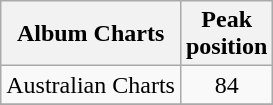<table class="wikitable">
<tr>
<th align="left">Album Charts</th>
<th align="left">Peak<br>position</th>
</tr>
<tr>
<td align="left">Australian Charts</td>
<td align="center">84</td>
</tr>
<tr>
</tr>
</table>
